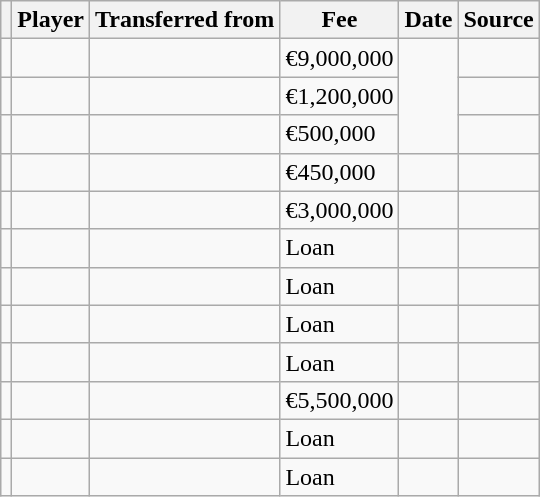<table class="wikitable plainrowheaders sortable">
<tr>
<th></th>
<th scope="col">Player</th>
<th>Transferred from</th>
<th style="width: 65px;">Fee</th>
<th scope="col">Date</th>
<th scope="col">Source</th>
</tr>
<tr>
<td align=center></td>
<td></td>
<td></td>
<td>€9,000,000</td>
<td rowspan=3></td>
<td></td>
</tr>
<tr>
<td align=center></td>
<td></td>
<td></td>
<td>€1,200,000</td>
<td></td>
</tr>
<tr>
<td align=center></td>
<td></td>
<td></td>
<td>€500,000</td>
<td></td>
</tr>
<tr>
<td align=center></td>
<td></td>
<td></td>
<td>€450,000</td>
<td></td>
<td></td>
</tr>
<tr>
<td align=center></td>
<td></td>
<td></td>
<td>€3,000,000</td>
<td></td>
<td></td>
</tr>
<tr>
<td align=center></td>
<td></td>
<td></td>
<td>Loan</td>
<td></td>
<td></td>
</tr>
<tr>
<td align=center></td>
<td></td>
<td></td>
<td>Loan</td>
<td></td>
<td></td>
</tr>
<tr>
<td align=center></td>
<td></td>
<td></td>
<td>Loan</td>
<td></td>
<td></td>
</tr>
<tr>
<td align=center></td>
<td></td>
<td></td>
<td>Loan</td>
<td></td>
<td></td>
</tr>
<tr>
<td align=center></td>
<td></td>
<td></td>
<td>€5,500,000</td>
<td></td>
<td></td>
</tr>
<tr>
<td align=center></td>
<td></td>
<td></td>
<td>Loan</td>
<td></td>
<td></td>
</tr>
<tr>
<td align=center></td>
<td></td>
<td></td>
<td>Loan</td>
<td></td>
<td></td>
</tr>
</table>
